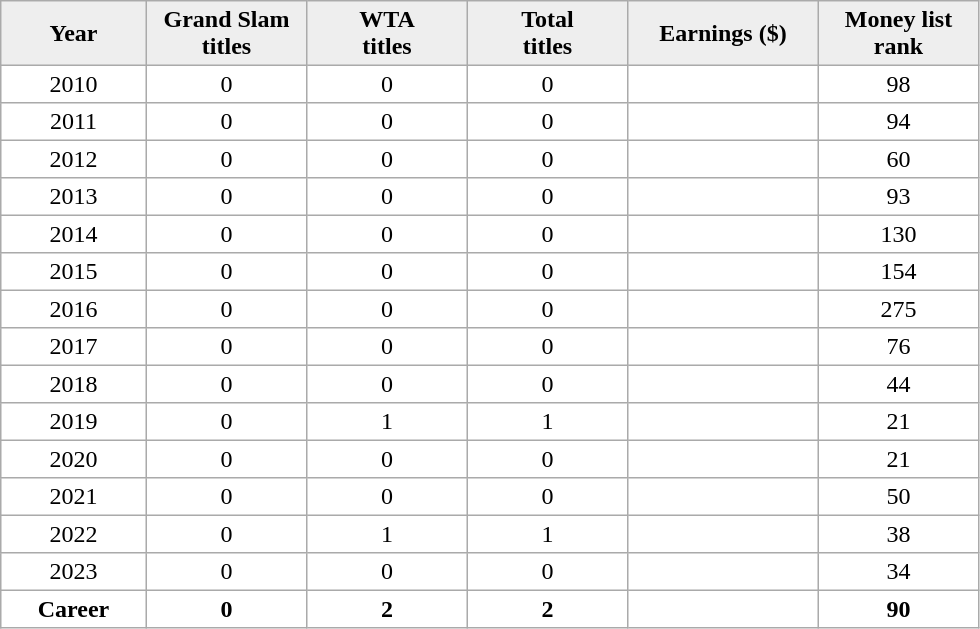<table cellpadding=3 cellspacing=0 border=1 style=border:#aaa;solid:1px;border-collapse:collapse;text-align:center;>
<tr style=background:#eee;font-weight:bold>
<td width="90">Year</td>
<td width="100">Grand Slam <br>titles</td>
<td width="100">WTA <br>titles</td>
<td width="100">Total <br>titles</td>
<td width="120">Earnings ($)</td>
<td width="100">Money list rank</td>
</tr>
<tr>
<td>2010</td>
<td>0</td>
<td>0</td>
<td>0</td>
<td align="right"></td>
<td>98</td>
</tr>
<tr>
<td>2011</td>
<td>0</td>
<td>0</td>
<td>0</td>
<td align="right"></td>
<td>94</td>
</tr>
<tr>
<td>2012</td>
<td>0</td>
<td>0</td>
<td>0</td>
<td align="right"></td>
<td>60</td>
</tr>
<tr>
<td>2013</td>
<td>0</td>
<td>0</td>
<td>0</td>
<td align="right"></td>
<td>93</td>
</tr>
<tr>
<td>2014</td>
<td>0</td>
<td>0</td>
<td>0</td>
<td align="right"></td>
<td>130</td>
</tr>
<tr>
<td>2015</td>
<td>0</td>
<td>0</td>
<td>0</td>
<td align="right"></td>
<td>154</td>
</tr>
<tr>
<td>2016</td>
<td>0</td>
<td>0</td>
<td>0</td>
<td align="right"></td>
<td>275</td>
</tr>
<tr>
<td>2017</td>
<td>0</td>
<td>0</td>
<td>0</td>
<td align="right"></td>
<td>76</td>
</tr>
<tr>
<td>2018</td>
<td>0</td>
<td>0</td>
<td>0</td>
<td align="right"></td>
<td>44</td>
</tr>
<tr>
<td>2019</td>
<td>0</td>
<td>1</td>
<td>1</td>
<td align="right"></td>
<td>21</td>
</tr>
<tr>
<td>2020</td>
<td>0</td>
<td>0</td>
<td>0</td>
<td align="right"></td>
<td>21</td>
</tr>
<tr>
<td>2021</td>
<td>0</td>
<td>0</td>
<td>0</td>
<td align="right"></td>
<td>50</td>
</tr>
<tr>
<td>2022</td>
<td>0</td>
<td>1</td>
<td>1</td>
<td align=right></td>
<td>38</td>
</tr>
<tr>
<td>2023</td>
<td>0</td>
<td>0</td>
<td>0</td>
<td align="right"></td>
<td>34</td>
</tr>
<tr style="font-weight:bold;">
<td>Career</td>
<td>0</td>
<td>2</td>
<td>2</td>
<td align="right"></td>
<td>90</td>
</tr>
</table>
